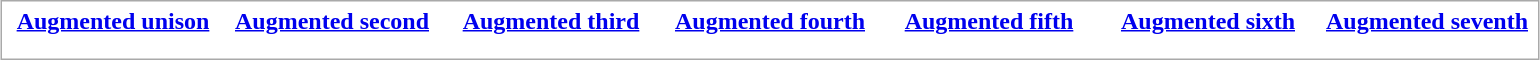<table cellpadding="2" style="border: 1px solid darkgray; margin: 1em auto 1em auto;">
<tr align="center">
<th width="140"><a href='#'>Augmented unison</a></th>
<th width="140"><a href='#'>Augmented second</a></th>
<th width="140"><a href='#'>Augmented third</a></th>
<th width="140"><a href='#'>Augmented fourth</a></th>
<th width="140"><a href='#'>Augmented fifth</a></th>
<th width="140"><a href='#'>Augmented sixth</a></th>
<th width="140"><a href='#'>Augmented seventh</a></th>
</tr>
<tr border="0">
<td></td>
<td></td>
<td></td>
<td></td>
<td></td>
<td></td>
<td></td>
</tr>
<tr align="center">
<td></td>
<td></td>
<td></td>
<td></td>
<td></td>
<td></td>
<td></td>
</tr>
</table>
